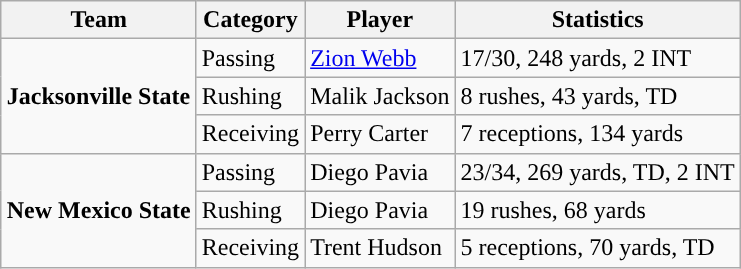<table class="wikitable" style="float: right;">
<tr>
<th>Team</th>
<th>Category</th>
<th>Player</th>
<th>Statistics</th>
</tr>
<tr>
<td rowspan=3><strong>Jacksonville State</strong></td>
<td>Passing</td>
<td><a href='#'>Zion Webb</a></td>
<td>17/30, 248 yards, 2 INT</td>
</tr>
<tr>
<td>Rushing</td>
<td>Malik Jackson</td>
<td>8 rushes, 43 yards, TD</td>
</tr>
<tr>
<td>Receiving</td>
<td>Perry Carter</td>
<td>7 receptions, 134 yards</td>
</tr>
<tr>
<td rowspan=3><strong>New Mexico State</strong></td>
<td>Passing</td>
<td>Diego Pavia</td>
<td>23/34, 269 yards, TD, 2 INT</td>
</tr>
<tr>
<td>Rushing</td>
<td>Diego Pavia</td>
<td>19 rushes, 68 yards</td>
</tr>
<tr>
<td>Receiving</td>
<td>Trent Hudson</td>
<td>5 receptions, 70 yards, TD</td>
</tr>
</table>
